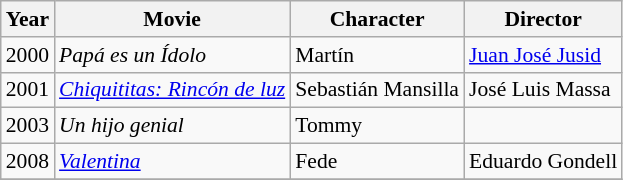<table class="wikitable" style="font-size: 90%;">
<tr>
<th>Year</th>
<th>Movie</th>
<th>Character</th>
<th>Director</th>
</tr>
<tr>
<td>2000</td>
<td><em>Papá es un Ídolo</em></td>
<td>Martín</td>
<td><a href='#'>Juan José Jusid</a></td>
</tr>
<tr>
<td>2001</td>
<td><em><a href='#'>Chiquititas: Rincón de luz</a></em></td>
<td>Sebastián Mansilla</td>
<td>José Luis Massa</td>
</tr>
<tr>
<td>2003</td>
<td><em>Un hijo genial</em></td>
<td>Tommy</td>
<td></td>
</tr>
<tr>
<td>2008</td>
<td><em><a href='#'>Valentina</a></em></td>
<td>Fede</td>
<td>Eduardo Gondell</td>
</tr>
<tr>
</tr>
</table>
